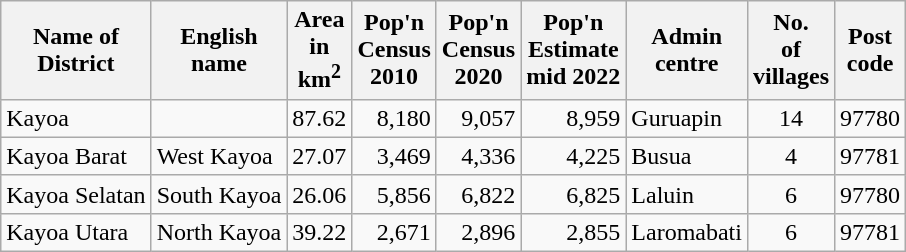<table class="sortable wikitable">
<tr>
<th>Name of<br>District</th>
<th>English<br>name</th>
<th>Area<br>in <br> km<sup>2</sup></th>
<th>Pop'n<br>Census<br>2010</th>
<th>Pop'n<br>Census<br>2020</th>
<th>Pop'n<br>Estimate<br>mid 2022</th>
<th>Admin<br>centre</th>
<th>No.<br>of<br>villages</th>
<th>Post<br>code</th>
</tr>
<tr>
<td>Kayoa</td>
<td></td>
<td align="right">87.62</td>
<td align="right">8,180</td>
<td align="right">9,057</td>
<td align="right">8,959</td>
<td>Guruapin</td>
<td align="center">14</td>
<td>97780</td>
</tr>
<tr>
<td>Kayoa Barat</td>
<td>West Kayoa</td>
<td align="right">27.07</td>
<td align="right">3,469</td>
<td align="right">4,336</td>
<td align="right">4,225</td>
<td>Busua</td>
<td align="center">4</td>
<td>97781</td>
</tr>
<tr>
<td>Kayoa Selatan</td>
<td>South Kayoa</td>
<td align="right">26.06</td>
<td align="right">5,856</td>
<td align="right">6,822</td>
<td align="right">6,825</td>
<td>Laluin</td>
<td align="center">6</td>
<td>97780</td>
</tr>
<tr>
<td>Kayoa Utara</td>
<td>North Kayoa</td>
<td align="right">39.22</td>
<td align="right">2,671</td>
<td align="right">2,896</td>
<td align="right">2,855</td>
<td>Laromabati</td>
<td align="center">6</td>
<td>97781</td>
</tr>
</table>
